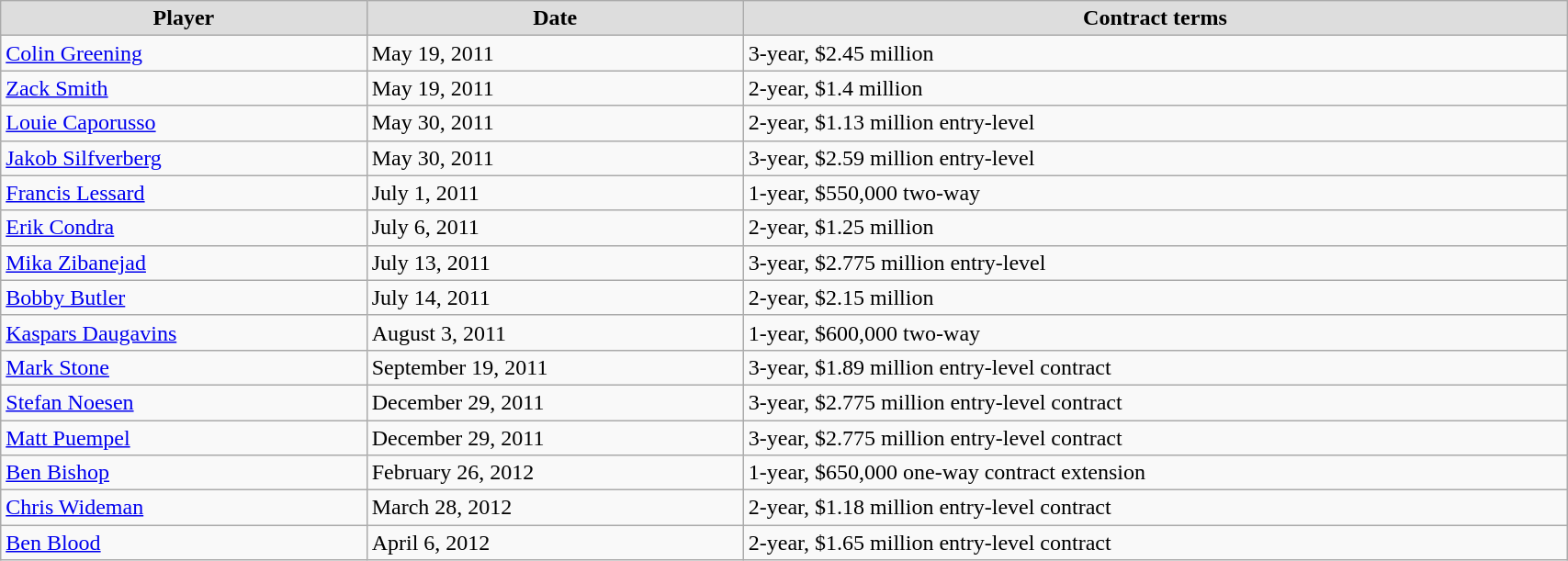<table class="wikitable" style="width:90%;">
<tr style="text-align:center; background:#ddd;">
<td><strong>Player</strong></td>
<td><strong>Date</strong></td>
<td><strong>Contract terms</strong></td>
</tr>
<tr>
<td><a href='#'>Colin Greening</a></td>
<td>May 19, 2011</td>
<td>3-year, $2.45 million</td>
</tr>
<tr>
<td><a href='#'>Zack Smith</a></td>
<td>May 19, 2011</td>
<td>2-year, $1.4 million</td>
</tr>
<tr>
<td><a href='#'>Louie Caporusso</a></td>
<td>May 30, 2011</td>
<td>2-year, $1.13 million entry-level</td>
</tr>
<tr>
<td><a href='#'>Jakob Silfverberg</a></td>
<td>May 30, 2011</td>
<td>3-year, $2.59 million entry-level</td>
</tr>
<tr>
<td><a href='#'>Francis Lessard</a></td>
<td>July 1, 2011</td>
<td>1-year, $550,000 two-way</td>
</tr>
<tr>
<td><a href='#'>Erik Condra</a></td>
<td>July 6, 2011</td>
<td>2-year, $1.25 million</td>
</tr>
<tr>
<td><a href='#'>Mika Zibanejad</a></td>
<td>July 13, 2011</td>
<td>3-year, $2.775 million entry-level</td>
</tr>
<tr>
<td><a href='#'>Bobby Butler</a></td>
<td>July 14, 2011</td>
<td>2-year, $2.15 million</td>
</tr>
<tr>
<td><a href='#'>Kaspars Daugavins</a></td>
<td>August 3, 2011</td>
<td>1-year, $600,000 two-way</td>
</tr>
<tr>
<td><a href='#'>Mark Stone</a></td>
<td>September 19, 2011</td>
<td>3-year, $1.89 million entry-level contract</td>
</tr>
<tr>
<td><a href='#'>Stefan Noesen</a></td>
<td>December 29, 2011</td>
<td>3-year, $2.775 million entry-level contract</td>
</tr>
<tr>
<td><a href='#'>Matt Puempel</a></td>
<td>December 29, 2011</td>
<td>3-year, $2.775 million entry-level contract</td>
</tr>
<tr>
<td><a href='#'>Ben Bishop</a></td>
<td>February 26, 2012</td>
<td>1-year, $650,000 one-way contract extension</td>
</tr>
<tr>
<td><a href='#'>Chris Wideman</a></td>
<td>March 28, 2012</td>
<td>2-year, $1.18 million entry-level contract</td>
</tr>
<tr>
<td><a href='#'>Ben Blood</a></td>
<td>April 6, 2012</td>
<td>2-year, $1.65 million entry-level contract<br></td>
</tr>
</table>
